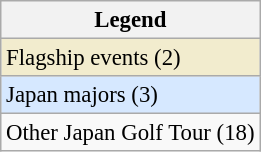<table class="wikitable" style="font-size:95%;">
<tr>
<th>Legend</th>
</tr>
<tr style="background:#f2ecce;">
<td>Flagship events (2)</td>
</tr>
<tr style="background:#D6E8FF;">
<td>Japan majors (3)</td>
</tr>
<tr>
<td>Other Japan Golf Tour (18)</td>
</tr>
</table>
